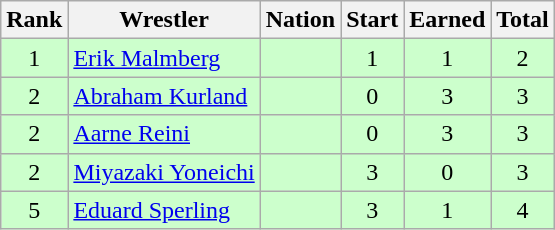<table class="wikitable sortable" style="text-align:center;">
<tr>
<th>Rank</th>
<th>Wrestler</th>
<th>Nation</th>
<th>Start</th>
<th>Earned</th>
<th>Total</th>
</tr>
<tr style="background:#cfc;">
<td>1</td>
<td align=left><a href='#'>Erik Malmberg</a></td>
<td align=left></td>
<td>1</td>
<td>1</td>
<td>2</td>
</tr>
<tr style="background:#cfc;">
<td>2</td>
<td align=left><a href='#'>Abraham Kurland</a></td>
<td align=left></td>
<td>0</td>
<td>3</td>
<td>3</td>
</tr>
<tr style="background:#cfc;">
<td>2</td>
<td align=left><a href='#'>Aarne Reini</a></td>
<td align=left></td>
<td>0</td>
<td>3</td>
<td>3</td>
</tr>
<tr style="background:#cfc;">
<td>2</td>
<td align=left><a href='#'>Miyazaki Yoneichi</a></td>
<td align=left></td>
<td>3</td>
<td>0</td>
<td>3</td>
</tr>
<tr style="background:#cfc;">
<td>5</td>
<td align=left><a href='#'>Eduard Sperling</a></td>
<td align=left></td>
<td>3</td>
<td>1</td>
<td>4</td>
</tr>
</table>
